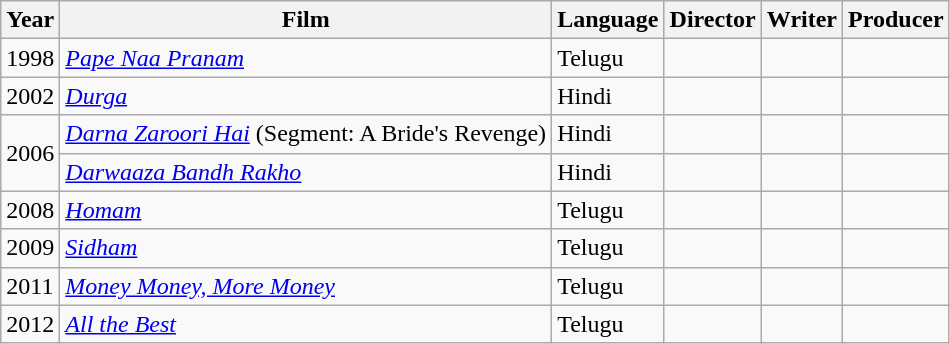<table class="wikitable sortable">
<tr>
<th>Year</th>
<th>Film</th>
<th>Language</th>
<th>Director</th>
<th>Writer</th>
<th>Producer</th>
</tr>
<tr>
<td>1998</td>
<td><em><a href='#'>Pape Naa Pranam</a></em></td>
<td>Telugu</td>
<td></td>
<td></td>
<td></td>
</tr>
<tr>
<td>2002</td>
<td><em><a href='#'>Durga</a></em></td>
<td>Hindi</td>
<td></td>
<td></td>
<td></td>
</tr>
<tr>
<td rowspan="2">2006</td>
<td><em><a href='#'>Darna Zaroori Hai</a></em> (Segment: A Bride's Revenge)</td>
<td>Hindi</td>
<td></td>
<td></td>
<td></td>
</tr>
<tr>
<td><em><a href='#'>Darwaaza Bandh Rakho</a></em></td>
<td>Hindi</td>
<td></td>
<td></td>
<td></td>
</tr>
<tr>
<td>2008</td>
<td><em><a href='#'>Homam</a></em></td>
<td>Telugu</td>
<td></td>
<td></td>
<td></td>
</tr>
<tr>
<td>2009</td>
<td><em><a href='#'>Sidham</a></em></td>
<td>Telugu</td>
<td></td>
<td></td>
<td></td>
</tr>
<tr>
<td>2011</td>
<td><em><a href='#'>Money Money, More Money</a></em></td>
<td>Telugu</td>
<td></td>
<td></td>
<td></td>
</tr>
<tr>
<td>2012</td>
<td><em><a href='#'>All the Best</a></em></td>
<td>Telugu</td>
<td></td>
<td></td>
<td></td>
</tr>
</table>
